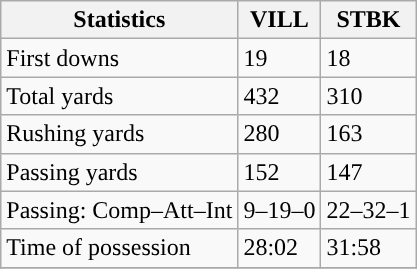<table class="wikitable" style="float: left;">
<tr>
<th>Statistics</th>
<th>VILL</th>
<th>STBK</th>
</tr>
<tr>
<td>First downs</td>
<td>19</td>
<td>18</td>
</tr>
<tr>
<td>Total yards</td>
<td>432</td>
<td>310</td>
</tr>
<tr>
<td>Rushing yards</td>
<td>280</td>
<td>163</td>
</tr>
<tr>
<td>Passing yards</td>
<td>152</td>
<td>147</td>
</tr>
<tr>
<td>Passing: Comp–Att–Int</td>
<td>9–19–0</td>
<td>22–32–1</td>
</tr>
<tr>
<td>Time of possession</td>
<td>28:02</td>
<td>31:58</td>
</tr>
<tr>
</tr>
</table>
